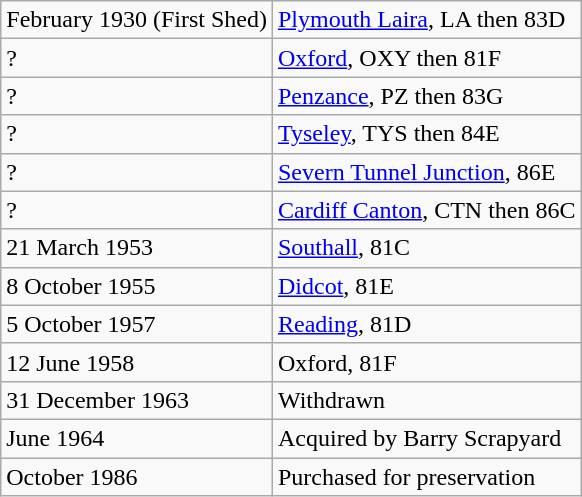<table class="wikitable">
<tr>
<td>February 1930 (First Shed)</td>
<td><a href='#'>Plymouth Laira</a>, LA then 83D</td>
</tr>
<tr>
<td>?</td>
<td><a href='#'>Oxford</a>, OXY then 81F</td>
</tr>
<tr>
<td>?</td>
<td><a href='#'>Penzance</a>, PZ then 83G</td>
</tr>
<tr>
<td>?</td>
<td><a href='#'>Tyseley</a>, TYS then 84E</td>
</tr>
<tr>
<td>?</td>
<td><a href='#'>Severn Tunnel Junction</a>, 86E</td>
</tr>
<tr>
<td>?</td>
<td><a href='#'>Cardiff Canton</a>, CTN then 86C</td>
</tr>
<tr>
<td>21 March 1953</td>
<td><a href='#'>Southall</a>, 81C</td>
</tr>
<tr>
<td>8 October 1955</td>
<td><a href='#'>Didcot</a>, 81E</td>
</tr>
<tr>
<td>5 October 1957</td>
<td><a href='#'>Reading</a>, 81D</td>
</tr>
<tr>
<td>12 June 1958</td>
<td>Oxford, 81F</td>
</tr>
<tr>
<td>31 December 1963</td>
<td>Withdrawn</td>
</tr>
<tr>
<td>June 1964</td>
<td>Acquired by Barry Scrapyard</td>
</tr>
<tr>
<td>October 1986</td>
<td>Purchased for preservation</td>
</tr>
</table>
